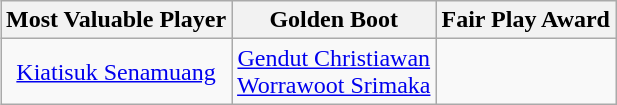<table class="wikitable" style="text-align:center; margin:auto;">
<tr>
<th>Most Valuable Player</th>
<th>Golden Boot</th>
<th>Fair Play Award</th>
</tr>
<tr>
<td> <a href='#'>Kiatisuk Senamuang</a></td>
<td> <a href='#'>Gendut Christiawan</a> <br>  <a href='#'>Worrawoot Srimaka</a></td>
<td></td>
</tr>
</table>
